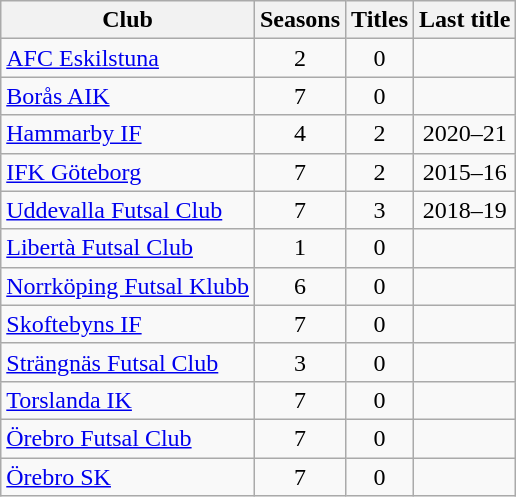<table class="wikitable sortable" style="text-align:center">
<tr>
<th>Club<br></th>
<th>Seasons</th>
<th>Titles</th>
<th>Last title</th>
</tr>
<tr>
<td align=left><a href='#'>AFC Eskilstuna</a></td>
<td>2</td>
<td>0</td>
<td></td>
</tr>
<tr>
<td align=left><a href='#'>Borås AIK</a></td>
<td>7</td>
<td>0</td>
<td></td>
</tr>
<tr>
<td align=left><a href='#'>Hammarby IF</a></td>
<td>4</td>
<td>2</td>
<td>2020–21</td>
</tr>
<tr>
<td align=left><a href='#'>IFK Göteborg</a></td>
<td>7</td>
<td>2</td>
<td>2015–16</td>
</tr>
<tr>
<td align=left><a href='#'>Uddevalla Futsal Club</a></td>
<td>7</td>
<td>3</td>
<td>2018–19</td>
</tr>
<tr>
<td align=left><a href='#'>Libertà Futsal Club</a></td>
<td>1</td>
<td>0</td>
<td></td>
</tr>
<tr>
<td align=left><a href='#'>Norrköping Futsal Klubb</a></td>
<td>6</td>
<td>0</td>
<td></td>
</tr>
<tr>
<td align=left><a href='#'>Skoftebyns IF</a></td>
<td>7</td>
<td>0</td>
<td></td>
</tr>
<tr>
<td align=left><a href='#'>Strängnäs Futsal Club</a></td>
<td>3</td>
<td>0</td>
<td></td>
</tr>
<tr>
<td align=left><a href='#'>Torslanda IK</a></td>
<td>7</td>
<td>0</td>
<td></td>
</tr>
<tr>
<td align=left><a href='#'>Örebro Futsal Club</a></td>
<td>7</td>
<td>0</td>
<td></td>
</tr>
<tr>
<td align=left><a href='#'>Örebro SK</a></td>
<td>7</td>
<td>0</td>
<td></td>
</tr>
</table>
